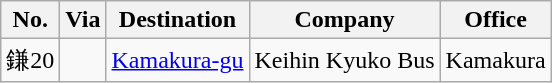<table class="wikitable">
<tr>
<th>No.</th>
<th>Via</th>
<th>Destination</th>
<th>Company</th>
<th>Office</th>
</tr>
<tr>
<td>鎌20</td>
<td></td>
<td><a href='#'>Kamakura-gu</a></td>
<td rowspan="1">Keihin Kyuko Bus</td>
<td rowspan="1">Kamakura</td>
</tr>
</table>
